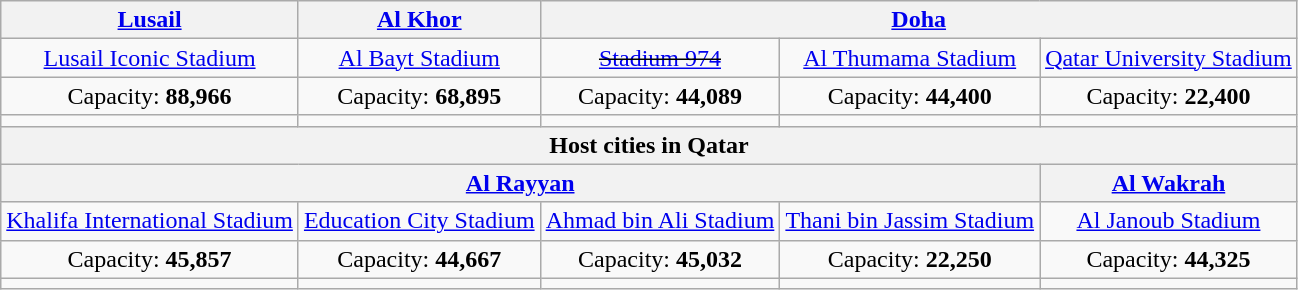<table class="wikitable" style="text-align:center">
<tr>
<th><a href='#'>Lusail</a></th>
<th><a href='#'>Al Khor</a></th>
<th colspan=3><a href='#'>Doha</a></th>
</tr>
<tr>
<td><a href='#'>Lusail Iconic Stadium</a></td>
<td><a href='#'>Al Bayt Stadium</a></td>
<td><s><a href='#'>Stadium 974</a></s></td>
<td><a href='#'>Al Thumama Stadium</a></td>
<td><a href='#'>Qatar University Stadium</a></td>
</tr>
<tr>
<td>Capacity: <strong>88,966</strong></td>
<td>Capacity: <strong>68,895</strong></td>
<td>Capacity: <strong>44,089</strong></td>
<td>Capacity: <strong>44,400</strong></td>
<td>Capacity: <strong>22,400</strong></td>
</tr>
<tr>
<td></td>
<td></td>
<td></td>
<td></td>
<td></td>
</tr>
<tr>
<th rowspan="1" colspan="5">Host cities in Qatar</th>
</tr>
<tr>
<th colspan="4"><a href='#'>Al Rayyan</a></th>
<th><a href='#'>Al Wakrah</a></th>
</tr>
<tr>
<td><a href='#'>Khalifa International Stadium</a></td>
<td><a href='#'>Education City Stadium</a></td>
<td><a href='#'>Ahmad bin Ali Stadium</a> </td>
<td><a href='#'>Thani bin Jassim Stadium</a></td>
<td><a href='#'>Al Janoub Stadium</a></td>
</tr>
<tr>
<td>Capacity: <strong>45,857</strong></td>
<td>Capacity: <strong>44,667</strong></td>
<td>Capacity: <strong>45,032</strong></td>
<td>Capacity: <strong>22,250</strong></td>
<td>Capacity: <strong>44,325</strong></td>
</tr>
<tr>
<td></td>
<td></td>
<td></td>
<td></td>
<td></td>
</tr>
</table>
